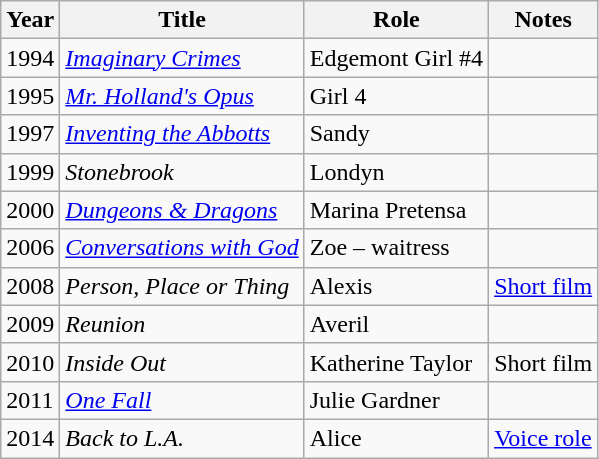<table class="wikitable sortable">
<tr>
<th>Year</th>
<th>Title</th>
<th>Role</th>
<th class="unsortable">Notes</th>
</tr>
<tr>
<td>1994</td>
<td><em><a href='#'>Imaginary Crimes</a></em></td>
<td>Edgemont Girl #4</td>
<td></td>
</tr>
<tr>
<td>1995</td>
<td><em><a href='#'>Mr. Holland's Opus</a></em></td>
<td>Girl 4</td>
<td></td>
</tr>
<tr>
<td>1997</td>
<td><em><a href='#'>Inventing the Abbotts</a></em></td>
<td>Sandy</td>
<td></td>
</tr>
<tr>
<td>1999</td>
<td><em>Stonebrook</em></td>
<td>Londyn</td>
<td></td>
</tr>
<tr>
<td>2000</td>
<td><em><a href='#'>Dungeons & Dragons</a></em></td>
<td>Marina Pretensa</td>
<td></td>
</tr>
<tr>
<td>2006</td>
<td><em><a href='#'>Conversations with God</a></em></td>
<td>Zoe – waitress</td>
<td></td>
</tr>
<tr>
<td>2008</td>
<td><em>Person, Place or Thing</em></td>
<td>Alexis</td>
<td><a href='#'>Short film</a></td>
</tr>
<tr>
<td>2009</td>
<td><em>Reunion</em></td>
<td>Averil</td>
<td></td>
</tr>
<tr>
<td>2010</td>
<td><em>Inside Out</em></td>
<td>Katherine Taylor</td>
<td>Short film</td>
</tr>
<tr>
<td>2011</td>
<td><em><a href='#'>One Fall</a></em></td>
<td>Julie Gardner</td>
<td></td>
</tr>
<tr>
<td>2014</td>
<td><em>Back to L.A.</em></td>
<td>Alice</td>
<td><a href='#'>Voice role</a></td>
</tr>
</table>
